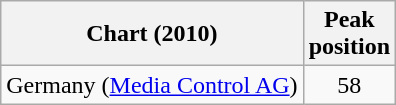<table class="wikitable sortable">
<tr>
<th>Chart (2010)</th>
<th>Peak<br>position</th>
</tr>
<tr>
<td>Germany (<a href='#'>Media Control AG</a>)</td>
<td style="text-align:center;">58</td>
</tr>
</table>
